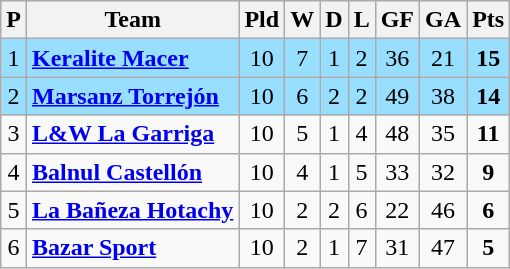<table class="wikitable sortable" style="text-align: center;">
<tr>
<th align="center">P</th>
<th align="center">Team</th>
<th align="center">Pld</th>
<th align="center">W</th>
<th align="center">D</th>
<th align="center">L</th>
<th align="center">GF</th>
<th align="center">GA</th>
<th align="center">Pts</th>
</tr>
<tr ! style="background:#97DEFF;">
<td>1</td>
<td align="left"><strong><a href='#'>Keralite Macer</a></strong></td>
<td>10</td>
<td>7</td>
<td>1</td>
<td>2</td>
<td>36</td>
<td>21</td>
<td><strong>15</strong></td>
</tr>
<tr ! style="background:#97DEFF;">
<td>2</td>
<td align="left"><strong><a href='#'>Marsanz Torrejón</a> 	      </strong></td>
<td>10</td>
<td>6</td>
<td>2</td>
<td>2</td>
<td>49</td>
<td>38</td>
<td><strong>14</strong></td>
</tr>
<tr>
<td>3</td>
<td align="left"><strong><a href='#'>L&W La Garriga</a>	     </strong></td>
<td>10</td>
<td>5</td>
<td>1</td>
<td>4</td>
<td>48</td>
<td>35</td>
<td><strong>11</strong></td>
</tr>
<tr>
<td>4</td>
<td align="left"><strong><a href='#'>Balnul Castellón</a>           </strong></td>
<td>10</td>
<td>4</td>
<td>1</td>
<td>5</td>
<td>33</td>
<td>32</td>
<td><strong>9</strong></td>
</tr>
<tr>
<td>5</td>
<td align="left"><strong><a href='#'>La Bañeza Hotachy</a>      </strong></td>
<td>10</td>
<td>2</td>
<td>2</td>
<td>6</td>
<td>22</td>
<td>46</td>
<td><strong>6</strong></td>
</tr>
<tr>
<td>6</td>
<td align="left"><strong><a href='#'>Bazar Sport</a>          </strong></td>
<td>10</td>
<td>2</td>
<td>1</td>
<td>7</td>
<td>31</td>
<td>47</td>
<td><strong>5</strong></td>
</tr>
</table>
